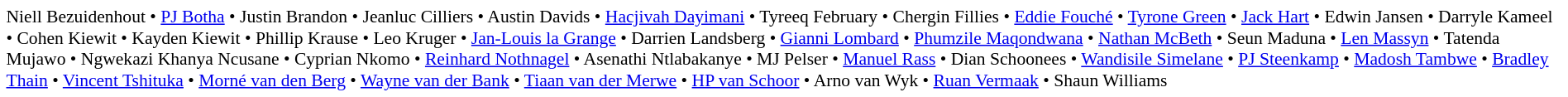<table cellpadding="2" style="border: 1px solid white; font-size:90%;">
<tr>
<td style="text-align:left;">Niell Bezuidenhout • <a href='#'>PJ Botha</a> • Justin Brandon • Jeanluc Cilliers • Austin Davids • <a href='#'>Hacjivah Dayimani</a> • Tyreeq February • Chergin Fillies • <a href='#'>Eddie Fouché</a> • <a href='#'>Tyrone Green</a> • <a href='#'>Jack Hart</a> • Edwin Jansen • Darryle Kameel • Cohen Kiewit • Kayden Kiewit • Phillip Krause • Leo Kruger • <a href='#'>Jan-Louis la Grange</a> • Darrien Landsberg • <a href='#'>Gianni Lombard</a> • <a href='#'>Phumzile Maqondwana</a> • <a href='#'>Nathan McBeth</a> • Seun Maduna • <a href='#'>Len Massyn</a> • Tatenda Mujawo • Ngwekazi Khanya Ncusane • Cyprian Nkomo • <a href='#'>Reinhard Nothnagel</a> • Asenathi Ntlabakanye • MJ Pelser • <a href='#'>Manuel Rass</a> • Dian Schoonees • <a href='#'>Wandisile Simelane</a> • <a href='#'>PJ Steenkamp</a> • <a href='#'>Madosh Tambwe</a> • <a href='#'>Bradley Thain</a> • <a href='#'>Vincent Tshituka</a> • <a href='#'>Morné van den Berg</a> • <a href='#'>Wayne van der Bank</a> • <a href='#'>Tiaan van der Merwe</a> • <a href='#'>HP van Schoor</a> • Arno van Wyk • <a href='#'>Ruan Vermaak</a> • Shaun Williams</td>
</tr>
</table>
